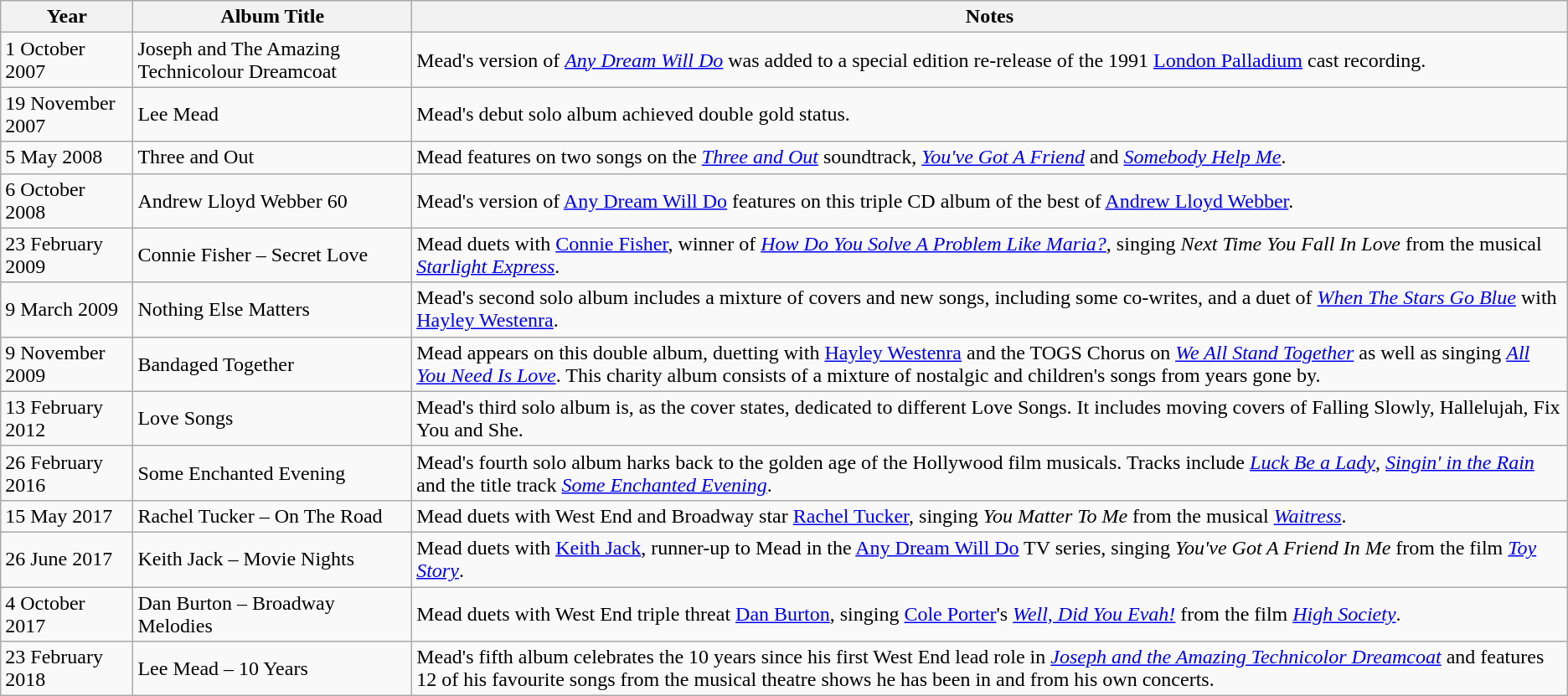<table class="wikitable">
<tr>
<th>Year</th>
<th>Album Title</th>
<th>Notes</th>
</tr>
<tr>
<td>1 October 2007</td>
<td>Joseph and The Amazing Technicolour Dreamcoat</td>
<td>Mead's version of <em><a href='#'>Any Dream Will Do</a></em> was added to a special edition re-release of the 1991 <a href='#'>London Palladium</a> cast recording.</td>
</tr>
<tr>
<td>19 November 2007</td>
<td>Lee Mead</td>
<td>Mead's debut solo album achieved double gold status.</td>
</tr>
<tr>
<td>5 May 2008</td>
<td>Three and Out</td>
<td>Mead features on two songs on the <em><a href='#'>Three and Out</a></em> soundtrack, <em><a href='#'>You've Got A Friend</a></em> and <em><a href='#'>Somebody Help Me</a></em>.</td>
</tr>
<tr>
<td>6 October 2008</td>
<td>Andrew Lloyd Webber 60</td>
<td>Mead's version of <a href='#'>Any Dream Will Do</a> features on this triple CD album of the best of <a href='#'>Andrew Lloyd Webber</a>.</td>
</tr>
<tr>
<td>23 February 2009</td>
<td>Connie Fisher – Secret Love</td>
<td>Mead duets with <a href='#'>Connie Fisher</a>, winner of <em><a href='#'>How Do You Solve A Problem Like Maria?</a></em>, singing <em>Next Time You Fall In Love</em> from the musical <em><a href='#'>Starlight Express</a></em>.</td>
</tr>
<tr>
<td>9 March 2009</td>
<td>Nothing Else Matters</td>
<td>Mead's second solo album includes a mixture of covers and new songs, including some co-writes, and a duet of <em><a href='#'>When The Stars Go Blue</a></em> with <a href='#'>Hayley Westenra</a>.</td>
</tr>
<tr>
<td>9 November 2009</td>
<td>Bandaged Together</td>
<td>Mead appears on this double album, duetting with <a href='#'>Hayley Westenra</a> and the TOGS Chorus on <em><a href='#'>We All Stand Together</a></em> as well as singing <em><a href='#'>All You Need Is Love</a></em>. This charity album consists of a mixture of nostalgic and children's songs from years gone by.</td>
</tr>
<tr>
<td>13 February 2012</td>
<td>Love Songs</td>
<td>Mead's third solo album is, as the cover states, dedicated to different Love Songs. It includes moving covers of Falling Slowly, Hallelujah, Fix You and She.</td>
</tr>
<tr>
<td>26 February 2016</td>
<td>Some Enchanted Evening</td>
<td>Mead's fourth solo album harks back to the golden age of the Hollywood film musicals. Tracks include <em><a href='#'>Luck Be a Lady</a></em>, <em><a href='#'>Singin' in the Rain</a></em> and the title track <em><a href='#'>Some Enchanted Evening</a></em>.</td>
</tr>
<tr>
<td>15 May 2017</td>
<td>Rachel Tucker – On The Road</td>
<td>Mead duets with West End and Broadway star <a href='#'>Rachel Tucker</a>, singing <em>You Matter To Me</em> from the musical <em><a href='#'>Waitress</a></em>.</td>
</tr>
<tr>
<td>26 June 2017</td>
<td>Keith Jack – Movie Nights</td>
<td>Mead duets with <a href='#'>Keith Jack</a>, runner-up to Mead in the <a href='#'>Any Dream Will Do</a> TV series, singing <em>You've Got A Friend In Me</em> from the film <em><a href='#'>Toy Story</a></em>.</td>
</tr>
<tr>
<td>4 October 2017</td>
<td>Dan Burton – Broadway Melodies</td>
<td>Mead duets with West End triple threat <a href='#'>Dan Burton</a>, singing <a href='#'>Cole Porter</a>'s <em><a href='#'>Well, Did You Evah!</a></em> from the film <em><a href='#'>High Society</a></em>.</td>
</tr>
<tr>
<td>23 February 2018</td>
<td>Lee Mead – 10 Years</td>
<td>Mead's fifth album celebrates the 10 years since his first West End lead role in <em><a href='#'>Joseph and the Amazing Technicolor Dreamcoat</a></em> and features 12 of his favourite songs from the musical theatre shows he has been in and from his own concerts.</td>
</tr>
</table>
